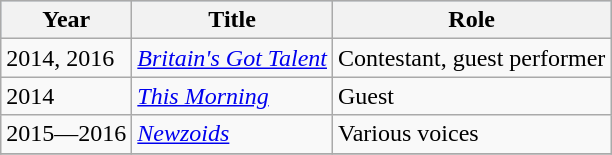<table class="wikitable">
<tr style="background:#b0c4de; text-align:center;">
<th>Year</th>
<th>Title</th>
<th>Role</th>
</tr>
<tr>
<td>2014, 2016</td>
<td><em><a href='#'>Britain's Got Talent</a></em></td>
<td>Contestant, guest performer</td>
</tr>
<tr>
<td>2014</td>
<td><em><a href='#'>This Morning</a></em></td>
<td>Guest</td>
</tr>
<tr>
<td>2015—2016</td>
<td><em><a href='#'>Newzoids</a></em></td>
<td>Various voices</td>
</tr>
<tr>
</tr>
</table>
